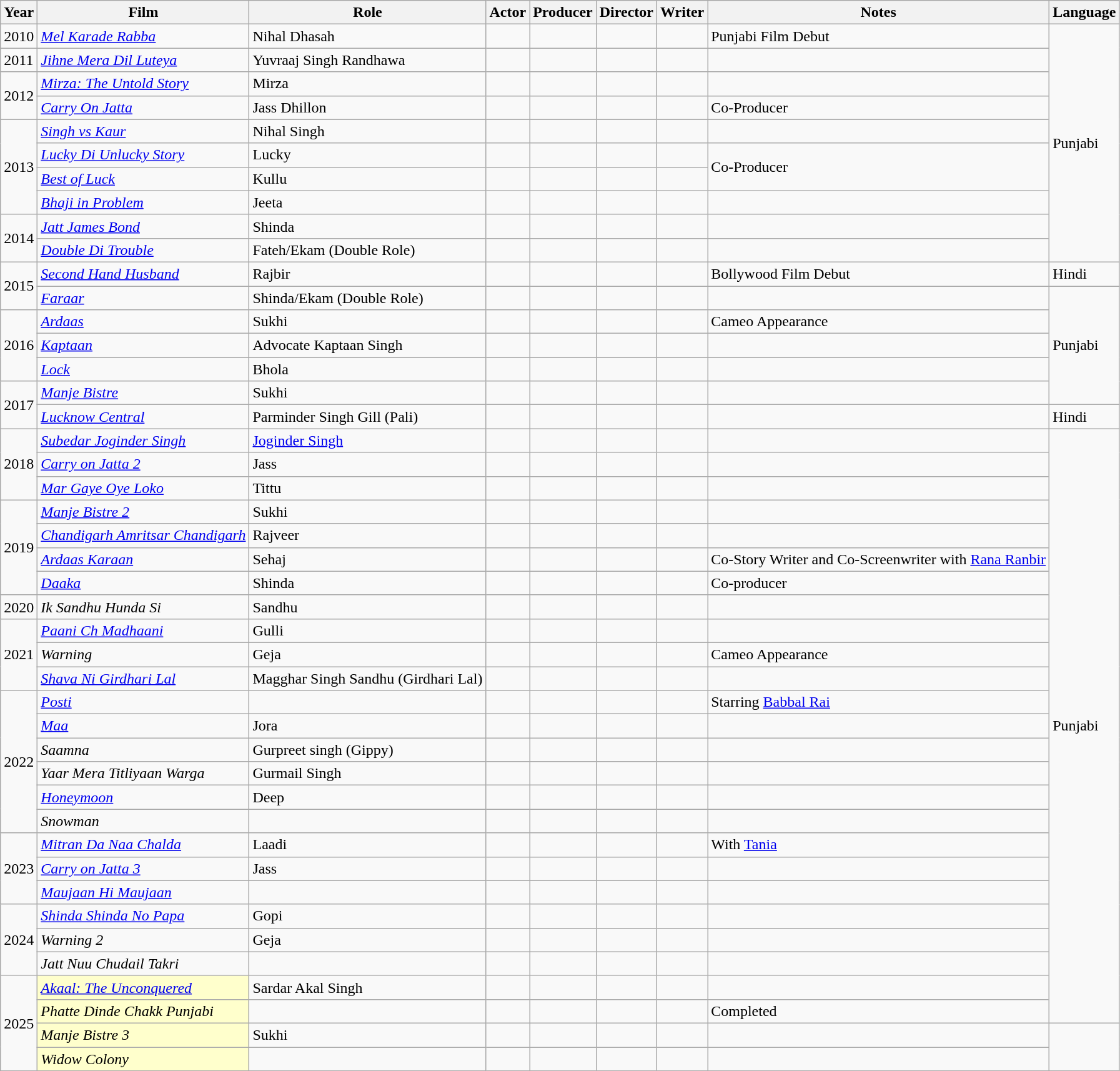<table class="wikitable sortable">
<tr>
<th>Year</th>
<th>Film</th>
<th>Role</th>
<th>Actor</th>
<th>Producer</th>
<th>Director</th>
<th>Writer</th>
<th>Notes</th>
<th>Language</th>
</tr>
<tr>
<td>2010</td>
<td><em><a href='#'>Mel Karade Rabba</a></em></td>
<td>Nihal Dhasah</td>
<td></td>
<td></td>
<td></td>
<td></td>
<td>Punjabi Film Debut</td>
<td rowspan="10">Punjabi</td>
</tr>
<tr>
<td>2011</td>
<td><em><a href='#'>Jihne Mera Dil Luteya</a></em></td>
<td>Yuvraaj Singh Randhawa</td>
<td></td>
<td></td>
<td></td>
<td></td>
<td></td>
</tr>
<tr>
<td rowspan="2">2012</td>
<td><em><a href='#'>Mirza: The Untold Story</a></em></td>
<td>Mirza</td>
<td></td>
<td></td>
<td></td>
<td></td>
<td></td>
</tr>
<tr>
<td><em><a href='#'>Carry On Jatta</a></em></td>
<td>Jass Dhillon</td>
<td></td>
<td></td>
<td></td>
<td></td>
<td>Co-Producer</td>
</tr>
<tr>
<td rowspan="4">2013</td>
<td><em><a href='#'>Singh vs Kaur</a></em></td>
<td>Nihal Singh</td>
<td></td>
<td></td>
<td></td>
<td></td>
<td> </td>
</tr>
<tr>
<td><em><a href='#'>Lucky Di Unlucky Story</a></em></td>
<td>Lucky</td>
<td></td>
<td></td>
<td></td>
<td></td>
<td rowspan="2">Co-Producer</td>
</tr>
<tr>
<td><em><a href='#'>Best of Luck</a></em></td>
<td>Kullu</td>
<td></td>
<td></td>
<td></td>
<td></td>
</tr>
<tr>
<td><em><a href='#'>Bhaji in Problem</a></em></td>
<td>Jeeta</td>
<td></td>
<td></td>
<td></td>
<td></td>
</tr>
<tr>
<td rowspan="2">2014</td>
<td><em><a href='#'>Jatt James Bond</a></em></td>
<td>Shinda</td>
<td></td>
<td></td>
<td></td>
<td></td>
<td> </td>
</tr>
<tr>
<td><em><a href='#'>Double Di Trouble</a></em></td>
<td>Fateh/Ekam (Double Role)</td>
<td></td>
<td></td>
<td></td>
<td></td>
</tr>
<tr>
<td rowspan="2">2015</td>
<td><em><a href='#'>Second Hand Husband</a></em></td>
<td>Rajbir</td>
<td></td>
<td></td>
<td></td>
<td></td>
<td>Bollywood Film Debut</td>
<td>Hindi</td>
</tr>
<tr>
<td><em><a href='#'>Faraar</a></em></td>
<td>Shinda/Ekam (Double Role)</td>
<td></td>
<td></td>
<td></td>
<td></td>
<td></td>
<td rowspan="5">Punjabi</td>
</tr>
<tr>
<td rowspan="3">2016</td>
<td><em><a href='#'>Ardaas</a></em></td>
<td>Sukhi</td>
<td></td>
<td></td>
<td></td>
<td></td>
<td>Cameo Appearance</td>
</tr>
<tr>
<td><em><a href='#'>Kaptaan</a></em></td>
<td>Advocate Kaptaan Singh</td>
<td></td>
<td></td>
<td></td>
<td></td>
<td></td>
</tr>
<tr>
<td><em><a href='#'>Lock</a></em></td>
<td>Bhola</td>
<td></td>
<td></td>
<td></td>
<td></td>
<td></td>
</tr>
<tr>
<td rowspan="2">2017</td>
<td><em><a href='#'>Manje Bistre</a></em></td>
<td>Sukhi</td>
<td></td>
<td></td>
<td></td>
<td></td>
<td></td>
</tr>
<tr>
<td><em><a href='#'>Lucknow Central</a></em></td>
<td>Parminder Singh Gill (Pali)</td>
<td></td>
<td></td>
<td></td>
<td></td>
<td></td>
<td>Hindi</td>
</tr>
<tr>
<td rowspan="3">2018</td>
<td><em><a href='#'>Subedar Joginder Singh</a></em></td>
<td><a href='#'>Joginder Singh</a></td>
<td></td>
<td></td>
<td></td>
<td></td>
<td></td>
<td rowspan="25">Punjabi</td>
</tr>
<tr>
<td><em><a href='#'>Carry on Jatta 2</a></em></td>
<td>Jass</td>
<td></td>
<td></td>
<td></td>
<td></td>
<td></td>
</tr>
<tr>
<td><em><a href='#'>Mar Gaye Oye Loko</a></em></td>
<td>Tittu</td>
<td></td>
<td></td>
<td></td>
<td></td>
<td></td>
</tr>
<tr>
<td rowspan="4">2019</td>
<td><em><a href='#'>Manje Bistre 2</a></em></td>
<td>Sukhi</td>
<td></td>
<td></td>
<td></td>
<td></td>
<td></td>
</tr>
<tr>
<td><em><a href='#'>Chandigarh Amritsar Chandigarh</a></em></td>
<td>Rajveer</td>
<td></td>
<td></td>
<td></td>
<td></td>
<td></td>
</tr>
<tr>
<td><em><a href='#'>Ardaas Karaan</a></em></td>
<td>Sehaj</td>
<td></td>
<td></td>
<td></td>
<td></td>
<td>Co-Story Writer and Co-Screenwriter with <a href='#'>Rana Ranbir</a></td>
</tr>
<tr>
<td><em><a href='#'>Daaka</a></em></td>
<td>Shinda</td>
<td></td>
<td></td>
<td></td>
<td></td>
<td>Co-producer</td>
</tr>
<tr>
<td>2020</td>
<td><em>Ik Sandhu Hunda Si</em></td>
<td>Sandhu</td>
<td></td>
<td></td>
<td></td>
<td></td>
<td></td>
</tr>
<tr>
<td rowspan="3">2021</td>
<td><em><a href='#'>Paani Ch Madhaani</a></em></td>
<td>Gulli</td>
<td></td>
<td></td>
<td></td>
<td></td>
<td></td>
</tr>
<tr>
<td><em>Warning</em></td>
<td>Geja</td>
<td></td>
<td></td>
<td></td>
<td></td>
<td>Cameo Appearance</td>
</tr>
<tr>
<td><em><a href='#'>Shava Ni Girdhari Lal</a></em></td>
<td>Magghar Singh Sandhu (Girdhari Lal)</td>
<td></td>
<td></td>
<td></td>
<td></td>
<td></td>
</tr>
<tr>
<td rowspan="6">2022</td>
<td><em><a href='#'>Posti</a></em></td>
<td></td>
<td></td>
<td></td>
<td></td>
<td></td>
<td>Starring <a href='#'>Babbal Rai</a></td>
</tr>
<tr>
<td><em><a href='#'>Maa</a></em></td>
<td>Jora</td>
<td></td>
<td></td>
<td></td>
<td></td>
<td></td>
</tr>
<tr>
<td><em>Saamna</em></td>
<td>Gurpreet singh (Gippy)</td>
<td></td>
<td></td>
<td></td>
<td></td>
<td></td>
</tr>
<tr>
<td><em>Yaar Mera Titliyaan Warga</em></td>
<td>Gurmail Singh</td>
<td></td>
<td></td>
<td></td>
<td></td>
<td></td>
</tr>
<tr>
<td><em><a href='#'>Honeymoon</a></em></td>
<td>Deep</td>
<td></td>
<td></td>
<td></td>
<td></td>
<td></td>
</tr>
<tr>
<td><em>Snowman</em></td>
<td></td>
<td></td>
<td></td>
<td></td>
<td></td>
<td></td>
</tr>
<tr>
<td rowspan="3">2023</td>
<td><em><a href='#'>Mitran Da Naa Chalda</a></em></td>
<td>Laadi</td>
<td></td>
<td></td>
<td></td>
<td></td>
<td>With <a href='#'>Tania</a></td>
</tr>
<tr>
<td><em><a href='#'>Carry on Jatta 3</a></em></td>
<td>Jass</td>
<td></td>
<td></td>
<td></td>
<td></td>
<td></td>
</tr>
<tr>
<td><em><a href='#'>Maujaan Hi Maujaan</a></em></td>
<td></td>
<td></td>
<td></td>
<td></td>
<td></td>
<td></td>
</tr>
<tr>
<td rowspan="3">2024</td>
<td><em><a href='#'>Shinda Shinda No Papa</a></em></td>
<td>Gopi</td>
<td></td>
<td></td>
<td></td>
<td></td>
<td></td>
</tr>
<tr>
<td><em>Warning 2</em></td>
<td>Geja</td>
<td></td>
<td></td>
<td></td>
<td></td>
<td></td>
</tr>
<tr>
<td><em>Jatt Nuu Chudail Takri</em></td>
<td></td>
<td></td>
<td></td>
<td></td>
<td></td>
<td></td>
</tr>
<tr>
<td rowspan="4">2025</td>
<td style="background:#FFFFCC;"><em><a href='#'>Akaal: The Unconquered</a></em></td>
<td>Sardar Akal Singh</td>
<td></td>
<td></td>
<td></td>
<td></td>
<td></td>
</tr>
<tr>
<td style="background:#FFFFCC;"><em>Phatte Dinde Chakk Punjabi</em></td>
<td></td>
<td></td>
<td></td>
<td></td>
<td></td>
<td>Completed</td>
</tr>
<tr>
<td style="background:#FFFFCC;"><em>Manje Bistre 3</em> </td>
<td>Sukhi</td>
<td></td>
<td></td>
<td></td>
<td></td>
<td></td>
</tr>
<tr>
<td style="background:#FFFFCC;"><em>Widow Colony</em></td>
<td></td>
<td></td>
<td></td>
<td></td>
<td></td>
<td></td>
</tr>
</table>
